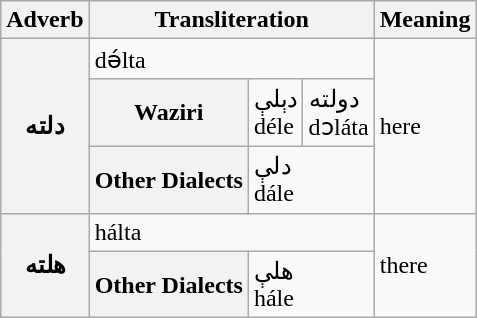<table class="wikitable">
<tr>
<th>Adverb</th>
<th colspan="3">Transliteration</th>
<th>Meaning</th>
</tr>
<tr>
<th rowspan="3">دلته</th>
<td colspan="3">də́lta</td>
<td rowspan="3">here</td>
</tr>
<tr>
<th>Waziri</th>
<td>دېلې<br>déle</td>
<td>دولته<br>dɔláta</td>
</tr>
<tr>
<th>Other Dialects</th>
<td colspan="2">دلې<br>dále</td>
</tr>
<tr>
<th rowspan="2">هلته</th>
<td colspan="3">hálta</td>
<td rowspan="2">there</td>
</tr>
<tr>
<th>Other Dialects</th>
<td colspan="2">هلې<br>hále</td>
</tr>
</table>
